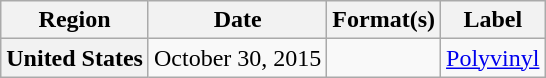<table class="wikitable plainrowheaders">
<tr>
<th scope="col">Region</th>
<th scope="col">Date</th>
<th scope="col">Format(s)</th>
<th scope="col">Label</th>
</tr>
<tr>
<th scope="row">United States</th>
<td rowspan="1">October 30, 2015</td>
<td rowspan="1"></td>
<td rowspan="1"><a href='#'>Polyvinyl</a></td>
</tr>
</table>
